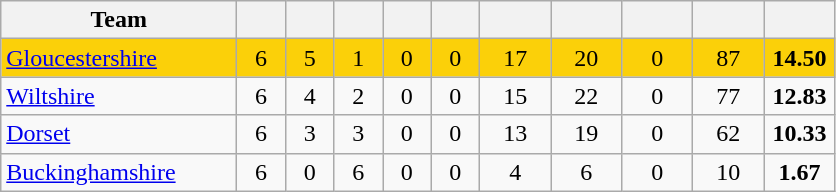<table class="wikitable" style="text-align:center">
<tr>
<th width="150">Team</th>
<th width="25"></th>
<th width="25"></th>
<th width="25"></th>
<th width="25"></th>
<th width="25"></th>
<th width="40"></th>
<th width="40"></th>
<th width="40"></th>
<th width="40"></th>
<th width="40"></th>
</tr>
<tr style="background:#fbd009">
<td style="text-align:left"><a href='#'>Gloucestershire</a></td>
<td>6</td>
<td>5</td>
<td>1</td>
<td>0</td>
<td>0</td>
<td>17</td>
<td>20</td>
<td>0</td>
<td>87</td>
<td><strong>14.50</strong></td>
</tr>
<tr>
<td style="text-align:left"><a href='#'>Wiltshire</a></td>
<td>6</td>
<td>4</td>
<td>2</td>
<td>0</td>
<td>0</td>
<td>15</td>
<td>22</td>
<td>0</td>
<td>77</td>
<td><strong>12.83</strong></td>
</tr>
<tr>
<td style="text-align:left"><a href='#'>Dorset</a></td>
<td>6</td>
<td>3</td>
<td>3</td>
<td>0</td>
<td>0</td>
<td>13</td>
<td>19</td>
<td>0</td>
<td>62</td>
<td><strong>10.33</strong></td>
</tr>
<tr>
<td style="text-align:left"><a href='#'>Buckinghamshire</a></td>
<td>6</td>
<td>0</td>
<td>6</td>
<td>0</td>
<td>0</td>
<td>4</td>
<td>6</td>
<td>0</td>
<td>10</td>
<td><strong>1.67</strong></td>
</tr>
</table>
